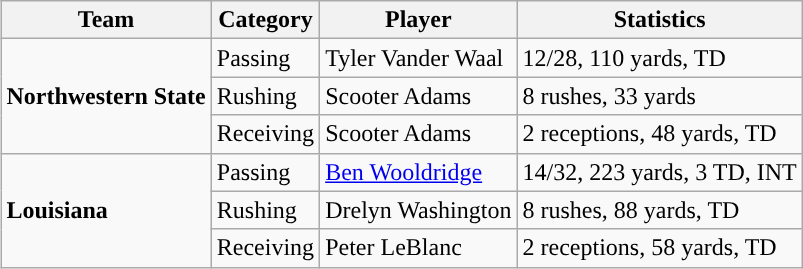<table class="wikitable" style="float: right;">
<tr>
<th>Team</th>
<th>Category</th>
<th>Player</th>
<th>Statistics</th>
</tr>
<tr>
<td rowspan=3><strong>Northwestern State</strong></td>
<td>Passing</td>
<td>Tyler Vander Waal</td>
<td>12/28, 110 yards, TD</td>
</tr>
<tr>
<td>Rushing</td>
<td>Scooter Adams</td>
<td>8 rushes, 33 yards</td>
</tr>
<tr>
<td>Receiving</td>
<td>Scooter Adams</td>
<td>2 receptions, 48 yards, TD</td>
</tr>
<tr>
<td rowspan=3><strong>Louisiana</strong></td>
<td>Passing</td>
<td><a href='#'>Ben Wooldridge</a></td>
<td>14/32, 223 yards, 3 TD, INT</td>
</tr>
<tr>
<td>Rushing</td>
<td>Drelyn Washington</td>
<td>8 rushes, 88 yards, TD</td>
</tr>
<tr>
<td>Receiving</td>
<td>Peter LeBlanc</td>
<td>2 receptions, 58 yards, TD</td>
</tr>
</table>
